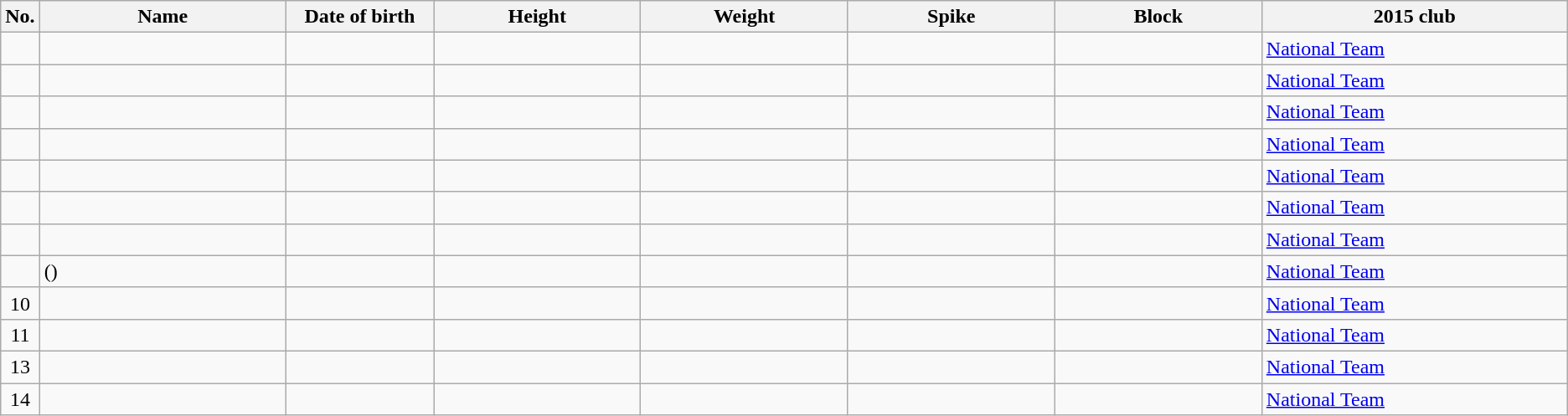<table class="wikitable sortable" style="text-align:center;">
<tr>
<th>No.</th>
<th style="width:12em">Name</th>
<th style="width:7em">Date of birth</th>
<th style="width:10em">Height</th>
<th style="width:10em">Weight</th>
<th style="width:10em">Spike</th>
<th style="width:10em">Block</th>
<th style="width:15em">2015 club</th>
</tr>
<tr>
<td></td>
<td align=left></td>
<td align=right></td>
<td></td>
<td></td>
<td></td>
<td></td>
<td align=left> <a href='#'>National Team</a></td>
</tr>
<tr>
<td></td>
<td align=left></td>
<td align=right></td>
<td></td>
<td></td>
<td></td>
<td></td>
<td align=left> <a href='#'>National Team</a></td>
</tr>
<tr>
<td></td>
<td align=left></td>
<td align=right></td>
<td></td>
<td></td>
<td></td>
<td></td>
<td align=left> <a href='#'>National Team</a></td>
</tr>
<tr>
<td></td>
<td align=left></td>
<td align=right></td>
<td></td>
<td></td>
<td></td>
<td></td>
<td align=left> <a href='#'>National Team</a></td>
</tr>
<tr>
<td></td>
<td align=left></td>
<td align=right></td>
<td></td>
<td></td>
<td></td>
<td></td>
<td align=left> <a href='#'>National Team</a></td>
</tr>
<tr>
<td></td>
<td align=left></td>
<td align=right></td>
<td></td>
<td></td>
<td></td>
<td></td>
<td align=left> <a href='#'>National Team</a></td>
</tr>
<tr>
<td></td>
<td align=left></td>
<td align=right></td>
<td></td>
<td></td>
<td></td>
<td></td>
<td align=left> <a href='#'>National Team</a></td>
</tr>
<tr>
<td></td>
<td align=left> ()</td>
<td align=right></td>
<td></td>
<td></td>
<td></td>
<td></td>
<td align=left> <a href='#'>National Team</a></td>
</tr>
<tr>
<td>10</td>
<td align=left></td>
<td align=right></td>
<td></td>
<td></td>
<td></td>
<td></td>
<td align=left> <a href='#'>National Team</a></td>
</tr>
<tr>
<td>11</td>
<td align=left></td>
<td align=right></td>
<td></td>
<td></td>
<td></td>
<td></td>
<td align=left> <a href='#'>National Team</a></td>
</tr>
<tr>
<td>13</td>
<td align=left></td>
<td align=right></td>
<td></td>
<td></td>
<td></td>
<td></td>
<td align=left> <a href='#'>National Team</a></td>
</tr>
<tr>
<td>14</td>
<td align=left></td>
<td align=right></td>
<td></td>
<td></td>
<td></td>
<td></td>
<td align=left> <a href='#'>National Team</a></td>
</tr>
</table>
